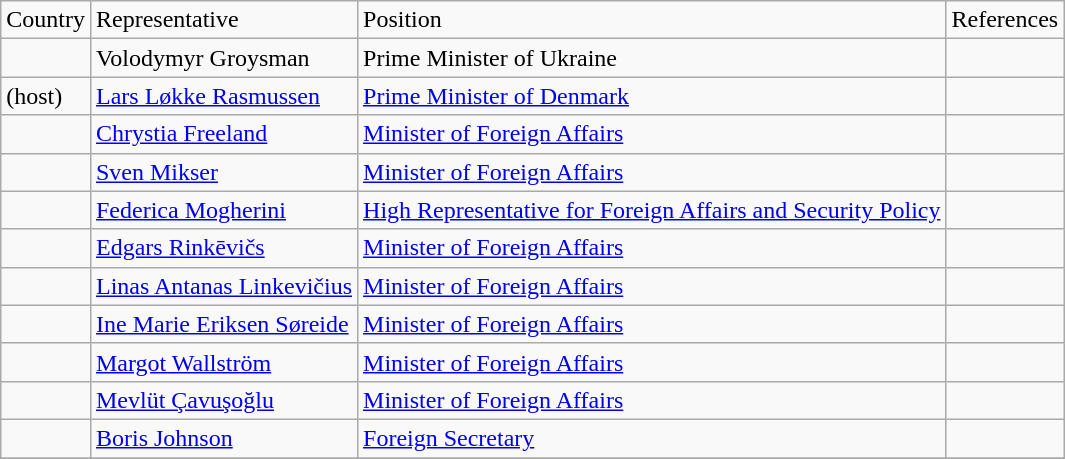<table class="wikitable sortable">
<tr>
<td>Country</td>
<td>Representative</td>
<td>Position</td>
<td>References</td>
</tr>
<tr>
<td></td>
<td>Volodymyr Groysman</td>
<td>Prime Minister of Ukraine</td>
<td></td>
</tr>
<tr>
<td>(host)</td>
<td><a href='#'>Lars Løkke Rasmussen</a></td>
<td><a href='#'>Prime Minister of Denmark</a></td>
<td></td>
</tr>
<tr>
<td></td>
<td><a href='#'>Chrystia Freeland</a></td>
<td><a href='#'>Minister of Foreign Affairs</a></td>
<td></td>
</tr>
<tr>
<td></td>
<td><a href='#'>Sven Mikser</a></td>
<td><a href='#'>Minister of Foreign Affairs</a></td>
<td></td>
</tr>
<tr>
<td></td>
<td><a href='#'>Federica Mogherini</a></td>
<td><a href='#'>High Representative for Foreign Affairs and Security Policy</a></td>
<td></td>
</tr>
<tr>
<td></td>
<td><a href='#'>Edgars Rinkēvičs</a></td>
<td><a href='#'>Minister of Foreign Affairs</a></td>
<td></td>
</tr>
<tr>
<td></td>
<td><a href='#'>Linas Antanas Linkevičius</a></td>
<td><a href='#'>Minister of Foreign Affairs</a></td>
<td></td>
</tr>
<tr>
<td></td>
<td><a href='#'>Ine Marie Eriksen Søreide</a></td>
<td><a href='#'>Minister of Foreign Affairs</a></td>
<td></td>
</tr>
<tr>
<td></td>
<td><a href='#'>Margot Wallström</a></td>
<td><a href='#'>Minister of Foreign Affairs</a></td>
<td></td>
</tr>
<tr>
<td></td>
<td><a href='#'>Mevlüt Çavuşoğlu</a></td>
<td><a href='#'>Minister of Foreign Affairs</a></td>
<td></td>
</tr>
<tr>
<td></td>
<td><a href='#'>Boris Johnson</a></td>
<td><a href='#'>Foreign Secretary</a></td>
<td></td>
</tr>
<tr>
</tr>
</table>
